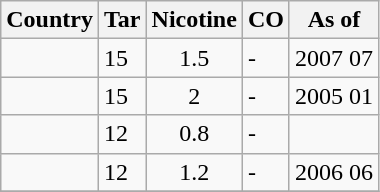<table class="wikitable sortable">
<tr>
<th>Country</th>
<th>Tar</th>
<th>Nicotine</th>
<th>CO</th>
<th>As of</th>
</tr>
<tr>
<td></td>
<td>15</td>
<td align="center">1.5</td>
<td>-</td>
<td>2007 07</td>
</tr>
<tr>
<td></td>
<td>15</td>
<td align="center">2</td>
<td>-</td>
<td>2005 01</td>
</tr>
<tr>
<td></td>
<td>12</td>
<td align="center">0.8</td>
<td>-</td>
<td> </td>
</tr>
<tr>
<td></td>
<td>12</td>
<td align="center">1.2</td>
<td>-</td>
<td>2006 06</td>
</tr>
<tr>
</tr>
</table>
